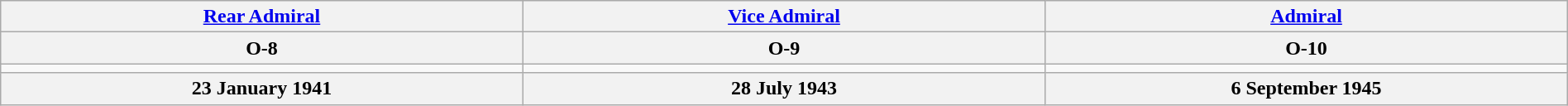<table class="wikitable" style="width:100%;">
<tr>
<th><a href='#'>Rear Admiral</a></th>
<th><a href='#'>Vice Admiral</a></th>
<th><a href='#'>Admiral</a></th>
</tr>
<tr>
<th>O-8</th>
<th>O-9</th>
<th>O-10</th>
</tr>
<tr>
<td style="text-align:center; width:16%;"></td>
<td style="text-align:center; width:16%;"></td>
<td style="text-align:center; width:16%;"></td>
</tr>
<tr>
<th>23 January 1941</th>
<th>28 July 1943</th>
<th>6 September 1945</th>
</tr>
</table>
